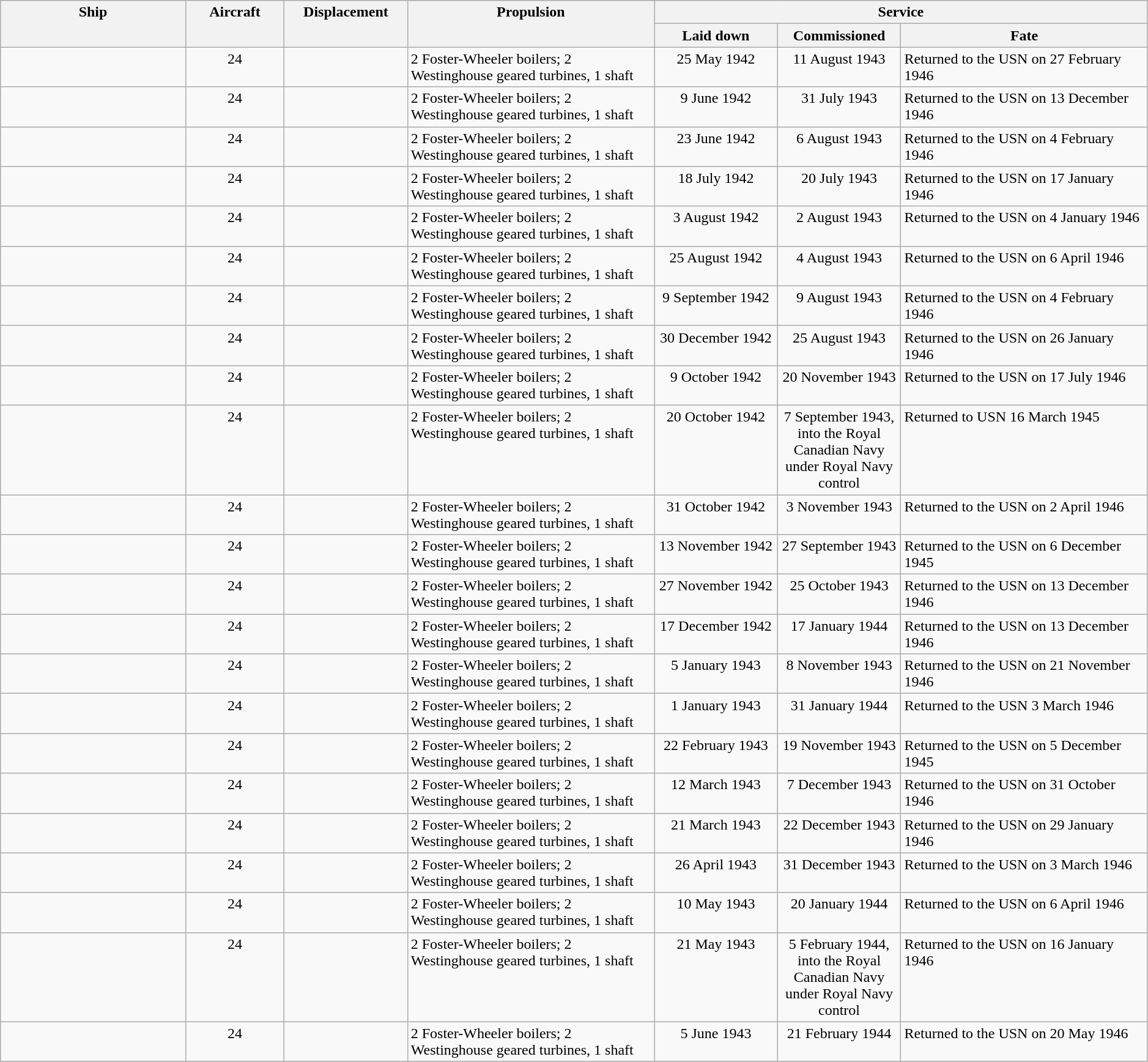<table class="wikitable" style="width:99%;">
<tr valign="top"|- valign="top">
<th style="width:15%; text-align:center;" rowspan="2">Ship</th>
<th style="width:8%; text-align:center;" rowspan="2">Aircraft</th>
<th style="width:10%; text-align:center;" rowspan="2">Displacement</th>
<th style="width:20%; text-align:center;" rowspan="2">Propulsion</th>
<th style="width:40%; text-align:center;" colspan="3">Service</th>
</tr>
<tr valign="top">
<th style="width:10%; text-align:center;">Laid down</th>
<th style="width:10%; text-align:center;">Commissioned</th>
<th style="width:20%; text-align:center;">Fate</th>
</tr>
<tr valign="top">
<td align= left></td>
<td style="text-align:center;">24</td>
<td style="text-align:center;"></td>
<td align= left>2 Foster-Wheeler boilers; 2 Westinghouse geared turbines, 1 shaft</td>
<td style="text-align:center;">25 May 1942</td>
<td style="text-align:center;">11 August 1943</td>
<td align= left>Returned to the USN on 27 February 1946</td>
</tr>
<tr valign="top">
<td align= left></td>
<td style="text-align:center;">24</td>
<td style="text-align:center;"></td>
<td align= left>2 Foster-Wheeler boilers; 2 Westinghouse geared turbines, 1 shaft</td>
<td style="text-align:center;">9 June 1942</td>
<td style="text-align:center;">31 July 1943</td>
<td align= left>Returned to the USN on 13 December 1946</td>
</tr>
<tr valign="top">
<td align= left></td>
<td style="text-align:center;">24</td>
<td style="text-align:center;"></td>
<td align= left>2 Foster-Wheeler boilers; 2 Westinghouse geared turbines, 1 shaft</td>
<td style="text-align:center;">23 June 1942</td>
<td style="text-align:center;">6 August 1943</td>
<td align= left>Returned to the USN on 4 February 1946</td>
</tr>
<tr valign="top">
<td align= left></td>
<td style="text-align:center;">24</td>
<td style="text-align:center;"></td>
<td align= left>2 Foster-Wheeler boilers; 2 Westinghouse geared turbines, 1 shaft</td>
<td style="text-align:center;">18 July 1942</td>
<td style="text-align:center;">20 July 1943</td>
<td align= left>Returned to the USN on 17 January 1946</td>
</tr>
<tr valign="top">
<td align= left></td>
<td style="text-align:center;">24</td>
<td style="text-align:center;"></td>
<td align= left>2 Foster-Wheeler boilers; 2 Westinghouse geared turbines, 1 shaft</td>
<td style="text-align:center;">3 August 1942</td>
<td style="text-align:center;">2 August 1943</td>
<td align= left>Returned to the USN on 4 January 1946</td>
</tr>
<tr valign="top">
<td align= left></td>
<td style="text-align:center;">24</td>
<td style="text-align:center;"></td>
<td align= left>2 Foster-Wheeler boilers; 2 Westinghouse geared turbines, 1 shaft</td>
<td style="text-align:center;">25 August 1942</td>
<td style="text-align:center;">4 August 1943</td>
<td align= left>Returned to the USN on 6 April 1946</td>
</tr>
<tr valign="top">
<td align= left></td>
<td style="text-align:center;">24</td>
<td style="text-align:center;"></td>
<td align= left>2 Foster-Wheeler boilers; 2 Westinghouse geared turbines, 1 shaft</td>
<td style="text-align:center;">9 September 1942</td>
<td style="text-align:center;">9 August 1943</td>
<td align= left>Returned to the USN on 4 February 1946</td>
</tr>
<tr valign="top">
<td align= left></td>
<td style="text-align:center;">24</td>
<td style="text-align:center;"></td>
<td align= left>2 Foster-Wheeler boilers; 2 Westinghouse geared turbines, 1 shaft</td>
<td style="text-align:center;">30 December 1942</td>
<td style="text-align:center;">25 August 1943</td>
<td align= left>Returned to the USN on 26 January 1946</td>
</tr>
<tr valign="top">
<td align= left></td>
<td style="text-align:center;">24</td>
<td style="text-align:center;"></td>
<td align= left>2 Foster-Wheeler boilers; 2 Westinghouse geared turbines, 1 shaft</td>
<td style="text-align:center;">9 October 1942</td>
<td style="text-align:center;">20 November 1943</td>
<td align= left>Returned to the USN on 17 July 1946</td>
</tr>
<tr valign="top">
<td align= left></td>
<td style="text-align:center;">24</td>
<td style="text-align:center;"></td>
<td align= left>2 Foster-Wheeler boilers; 2 Westinghouse geared turbines, 1 shaft</td>
<td style="text-align:center;">20 October 1942</td>
<td style="text-align:center;">7 September 1943, into the Royal Canadian Navy under Royal Navy control</td>
<td align= left>Returned to USN 16 March 1945</td>
</tr>
<tr valign="top">
<td align= left></td>
<td style="text-align:center;">24</td>
<td style="text-align:center;"></td>
<td align= left>2 Foster-Wheeler boilers; 2 Westinghouse geared turbines, 1 shaft</td>
<td style="text-align:center;">31 October 1942</td>
<td style="text-align:center;">3 November 1943</td>
<td align= left>Returned to the USN on 2 April 1946</td>
</tr>
<tr valign="top">
<td align= left></td>
<td style="text-align:center;">24</td>
<td style="text-align:center;"></td>
<td align= left>2 Foster-Wheeler boilers; 2 Westinghouse geared turbines, 1 shaft</td>
<td style="text-align:center;">13 November 1942</td>
<td style="text-align:center;">27 September 1943</td>
<td align= left>Returned to the USN on 6 December 1945</td>
</tr>
<tr valign="top">
<td align= left></td>
<td style="text-align:center;">24</td>
<td style="text-align:center;"></td>
<td align= left>2 Foster-Wheeler boilers; 2 Westinghouse geared turbines, 1 shaft</td>
<td style="text-align:center;">27 November 1942</td>
<td style="text-align:center;">25 October 1943</td>
<td align= left>Returned to the USN on 13 December 1946</td>
</tr>
<tr valign="top">
<td align= left></td>
<td style="text-align:center;">24</td>
<td style="text-align:center;"></td>
<td align= left>2 Foster-Wheeler boilers; 2 Westinghouse geared turbines, 1 shaft</td>
<td style="text-align:center;">17 December 1942</td>
<td style="text-align:center;">17 January 1944</td>
<td align= left>Returned to the USN on 13 December 1946</td>
</tr>
<tr valign="top">
<td align= left></td>
<td style="text-align:center;">24</td>
<td style="text-align:center;"></td>
<td align= left>2 Foster-Wheeler boilers; 2 Westinghouse geared turbines, 1 shaft</td>
<td style="text-align:center;">5 January 1943</td>
<td style="text-align:center;">8 November 1943</td>
<td align= left>Returned to the USN on 21 November 1946</td>
</tr>
<tr valign="top">
<td align= left></td>
<td style="text-align:center;">24</td>
<td style="text-align:center;"></td>
<td align= left>2 Foster-Wheeler boilers; 2 Westinghouse geared turbines, 1 shaft</td>
<td style="text-align:center;">1 January 1943</td>
<td style="text-align:center;">31 January 1944</td>
<td align= left>Returned to the USN 3 March 1946</td>
</tr>
<tr valign="top">
<td align= left></td>
<td style="text-align:center;">24</td>
<td style="text-align:center;"></td>
<td align= left>2 Foster-Wheeler boilers; 2 Westinghouse geared turbines, 1 shaft</td>
<td style="text-align:center;">22 February 1943</td>
<td style="text-align:center;">19 November 1943</td>
<td align= left>Returned to the USN on 5 December 1945</td>
</tr>
<tr valign="top">
<td align= left></td>
<td style="text-align:center;">24</td>
<td style="text-align:center;"></td>
<td align= left>2 Foster-Wheeler boilers; 2 Westinghouse geared turbines, 1 shaft</td>
<td style="text-align:center;">12 March 1943</td>
<td style="text-align:center;">7 December 1943</td>
<td align= left>Returned to the USN on 31 October 1946</td>
</tr>
<tr valign="top">
<td align= left></td>
<td style="text-align:center;">24</td>
<td style="text-align:center;"></td>
<td align= left>2 Foster-Wheeler boilers; 2 Westinghouse geared turbines, 1 shaft</td>
<td style="text-align:center;">21 March 1943</td>
<td style="text-align:center;">22 December 1943</td>
<td align= left>Returned to the USN on 29 January 1946</td>
</tr>
<tr valign="top">
<td align= left></td>
<td style="text-align:center;">24</td>
<td style="text-align:center;"></td>
<td align= left>2 Foster-Wheeler boilers; 2 Westinghouse geared turbines, 1 shaft</td>
<td style="text-align:center;">26 April 1943</td>
<td style="text-align:center;">31 December 1943</td>
<td align= left>Returned to the USN on 3 March 1946</td>
</tr>
<tr valign="top">
<td align= left></td>
<td style="text-align:center;">24</td>
<td style="text-align:center;"></td>
<td align= left>2 Foster-Wheeler boilers; 2 Westinghouse geared turbines, 1 shaft</td>
<td style="text-align:center;">10 May 1943</td>
<td style="text-align:center;">20 January 1944</td>
<td align= left>Returned to the USN on 6 April 1946</td>
</tr>
<tr valign="top">
<td align= left></td>
<td style="text-align:center;">24</td>
<td style="text-align:center;"></td>
<td align= left>2 Foster-Wheeler boilers; 2 Westinghouse geared turbines, 1 shaft</td>
<td style="text-align:center;">21 May 1943</td>
<td style="text-align:center;">5 February 1944, into the Royal Canadian Navy under Royal Navy control</td>
<td align= left>Returned to the USN on 16 January 1946</td>
</tr>
<tr valign="top">
<td align= left></td>
<td style="text-align:center;">24</td>
<td style="text-align:center;"></td>
<td align= left>2 Foster-Wheeler boilers; 2 Westinghouse geared turbines, 1 shaft</td>
<td style="text-align:center;">5 June 1943</td>
<td style="text-align:center;">21 February 1944</td>
<td align= left>Returned to the USN on 20 May 1946</td>
</tr>
</table>
